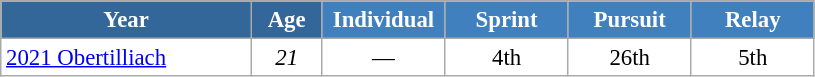<table class="wikitable" style="font-size:95%; text-align:center; border:grey solid 1px; border-collapse:collapse; background:#ffffff;">
<tr>
<th style="background-color:#369; color:white;    width:160px;">Year</th>
<th style="background-color:#369; color:white;    width:40px;">Age</th>
<th style="background-color:#4180be; color:white; width:75px;">Individual</th>
<th style="background-color:#4180be; color:white; width:75px;">Sprint</th>
<th style="background-color:#4180be; color:white; width:75px;">Pursuit</th>
<th style="background-color:#4180be; color:white; width:75px;">Relay</th>
</tr>
<tr>
<td align=left> <a href='#'>2021 Obertilliach</a></td>
<td><em>21</em></td>
<td>—</td>
<td>4th</td>
<td>26th</td>
<td>5th</td>
</tr>
</table>
